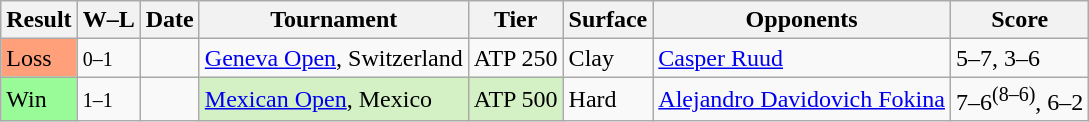<table class="sortable wikitable">
<tr>
<th>Result</th>
<th class="unsortable">W–L</th>
<th>Date</th>
<th>Tournament</th>
<th>Tier</th>
<th>Surface</th>
<th>Opponents</th>
<th class="unsortable">Score</th>
</tr>
<tr>
<td bgcolor=ffa07a>Loss</td>
<td><small>0–1</small></td>
<td><a href='#'></a></td>
<td><a href='#'>Geneva Open</a>, Switzerland</td>
<td>ATP 250</td>
<td>Clay</td>
<td> <a href='#'>Casper Ruud</a></td>
<td>5–7, 3–6</td>
</tr>
<tr>
<td bgcolor=98fb98>Win</td>
<td><small>1–1</small></td>
<td><a href='#'></a></td>
<td style=background:#d4f1c5><a href='#'>Mexican Open</a>, Mexico</td>
<td style=background:#d4f1c5>ATP 500</td>
<td>Hard</td>
<td> <a href='#'>Alejandro Davidovich Fokina</a></td>
<td>7–6<sup>(8–6)</sup>, 6–2</td>
</tr>
</table>
